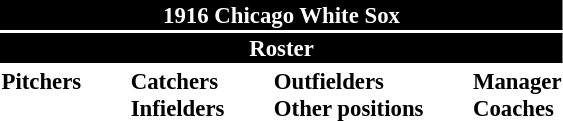<table class="toccolours" style="font-size: 95%;">
<tr>
<th colspan="10" style="background-color: black; color: white; text-align: center;">1916 Chicago White Sox</th>
</tr>
<tr>
<td colspan="10" style="background-color: black; color: white; text-align: center;"><strong>Roster</strong></td>
</tr>
<tr>
<td valign="top"><strong>Pitchers</strong><br>







</td>
<td width="25px"></td>
<td valign="top"><strong>Catchers</strong><br>


<strong>Infielders</strong>









</td>
<td width="25px"></td>
<td valign="top"><strong>Outfielders</strong><br>




<strong>Other positions</strong>


</td>
<td width="25px"></td>
<td valign="top"><strong>Manager</strong><br>
<strong>Coaches</strong>
</td>
</tr>
</table>
